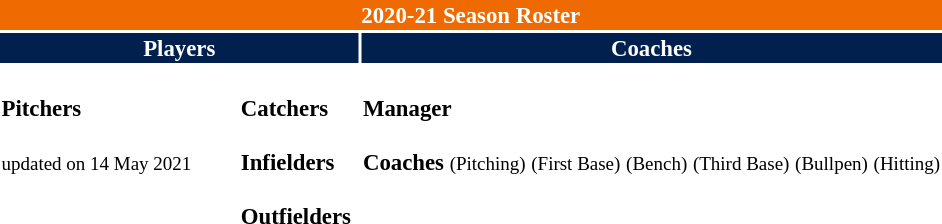<table class="toccolours" style="font-size: 95%;">
<tr>
<th colspan="10" style="background-color: #EF6B01;color:white;text-align:center;">2020-21 Season Roster</th>
</tr>
<tr>
<th colspan="4" style="background-color: #01204E; color: #FFFFFF">Players</th>
<th colspan="1" style="background-color: #01204E; color: #FFFFFF">Coaches</th>
</tr>
<tr>
<td style="vertical-align:top;text-align:left;"><br><strong>Pitchers</strong><br>


























<br><small><span></span> updated on 14 May 2021</small></td>
<td width="25px"></td>
<td style="vertical-align:top;text-align:left;"><br><strong>Catchers</strong><br>


<br><strong>Infielders</strong><br>







<br><strong>Outfielders</strong><br>




</td>
<td style="vertical-align:top;text-align:left;"></td>
<td style="vertical-align:top;text-align:left;"><br><strong>Manager</strong><br>
<br><strong>Coaches</strong>
<small>(Pitching)</small>
<small>(First Base)</small>
<small>(Bench)</small>
<small>(Third Base)</small>
<small>(Bullpen)</small>
<small>(Hitting)</small></td>
</tr>
</table>
